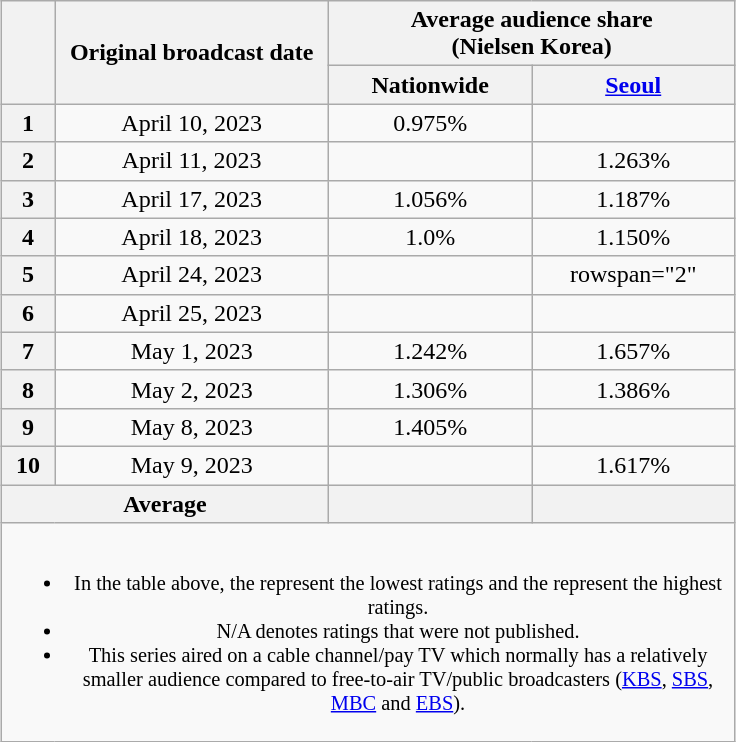<table class="wikitable" style="margin-left:auto; margin-right:auto; width:490px; text-align:center">
<tr>
<th scope="col" rowspan="2"></th>
<th scope="col" rowspan="2">Original broadcast date</th>
<th scope="col" colspan="2">Average audience share<br>(Nielsen Korea)</th>
</tr>
<tr>
<th scope="col" style="width:8em">Nationwide</th>
<th scope="col" style="width:8em"><a href='#'>Seoul</a></th>
</tr>
<tr>
<th scope="row">1</th>
<td>April 10, 2023</td>
<td>0.975% </td>
<td><strong></strong> </td>
</tr>
<tr>
<th scope="row">2</th>
<td>April 11, 2023</td>
<td><strong></strong> </td>
<td>1.263% </td>
</tr>
<tr>
<th scope="row">3</th>
<td>April 17, 2023</td>
<td>1.056% </td>
<td>1.187% </td>
</tr>
<tr>
<th scope="row">4</th>
<td>April 18, 2023</td>
<td>1.0% </td>
<td>1.150% </td>
</tr>
<tr>
<th scope="row">5</th>
<td>April 24, 2023</td>
<td><strong></strong> </td>
<td>rowspan="2" </td>
</tr>
<tr>
<th scope="row">6</th>
<td>April 25, 2023</td>
<td><strong></strong> </td>
</tr>
<tr>
<th scope="row">7</th>
<td>May 1, 2023</td>
<td>1.242% </td>
<td>1.657% </td>
</tr>
<tr>
<th scope="row">8</th>
<td>May 2, 2023</td>
<td>1.306% </td>
<td>1.386% </td>
</tr>
<tr>
<th scope="row">9</th>
<td>May 8, 2023</td>
<td>1.405% </td>
<td><strong></strong> </td>
</tr>
<tr>
<th scope="row">10</th>
<td>May 9, 2023</td>
<td><strong></strong> </td>
<td>1.617% </td>
</tr>
<tr>
<th colspan="2">Average</th>
<th></th>
<th></th>
</tr>
<tr>
<td colspan="4" style="font-size:85%"><br><ul><li>In the table above, the <strong></strong> represent the lowest ratings and the <strong></strong> represent the highest ratings.</li><li>N/A denotes ratings that were not published.</li><li>This series aired on a cable channel/pay TV which normally has a relatively smaller audience compared to free-to-air TV/public broadcasters (<a href='#'>KBS</a>, <a href='#'>SBS</a>, <a href='#'>MBC</a> and <a href='#'>EBS</a>).</li></ul></td>
</tr>
</table>
